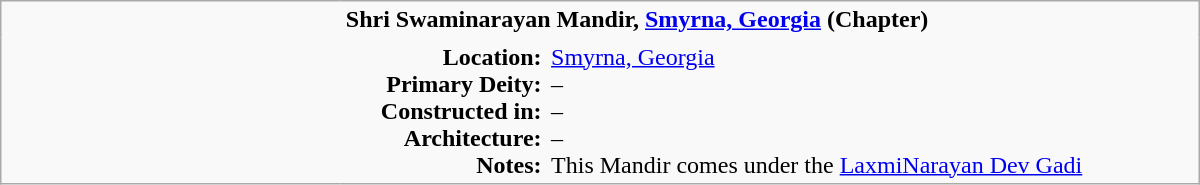<table class="wikitable plain" border="0" width="800">
<tr>
<td width="220px" rowspan="2" style="border:none;"></td>
<td valign="top" colspan=2 style="border:none;"><strong>Shri Swaminarayan Mandir, <a href='#'>Smyrna, Georgia</a> (Chapter)</strong></td>
</tr>
<tr>
<td valign="top" style="text-align:right; border:none;"><strong>Location:</strong><br><strong>Primary Deity:</strong><br><strong>Constructed in:</strong><br><strong>Architecture:</strong><br><strong>Notes:</strong></td>
<td valign="top" style="border:none;"><a href='#'>Smyrna, Georgia</a> <br>– <br>– <br>– <br>This Mandir comes under the <a href='#'>LaxmiNarayan Dev Gadi</a></td>
</tr>
</table>
